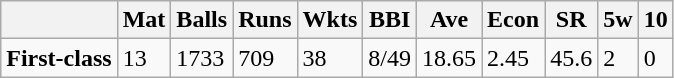<table class="wikitable">
<tr>
<th></th>
<th>Mat</th>
<th>Balls</th>
<th>Runs</th>
<th>Wkts</th>
<th>BBI</th>
<th>Ave</th>
<th>Econ</th>
<th>SR</th>
<th>5w</th>
<th>10</th>
</tr>
<tr>
<td><strong>First-class</strong></td>
<td>13</td>
<td>1733</td>
<td>709</td>
<td>38</td>
<td>8/49</td>
<td>18.65</td>
<td>2.45</td>
<td>45.6</td>
<td>2</td>
<td>0</td>
</tr>
</table>
